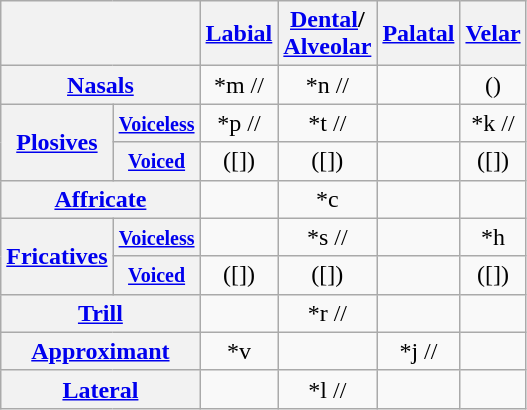<table class="wikitable" style="text-align: center;">
<tr>
<th colspan="2"></th>
<th><a href='#'>Labial</a></th>
<th><a href='#'>Dental</a>/<br><a href='#'>Alveolar</a></th>
<th><a href='#'>Palatal</a></th>
<th><a href='#'>Velar</a></th>
</tr>
<tr>
<th colspan="2"><a href='#'>Nasals</a></th>
<td>*m //</td>
<td>*n //</td>
<td></td>
<td>()</td>
</tr>
<tr>
<th rowspan="2"><a href='#'>Plosives</a></th>
<th><small><a href='#'>Voiceless</a></small></th>
<td>*p //</td>
<td>*t //</td>
<td></td>
<td>*k //</td>
</tr>
<tr>
<th><small><a href='#'>Voiced</a></small></th>
<td>([])</td>
<td>([])</td>
<td></td>
<td>([])</td>
</tr>
<tr>
<th colspan="2"><a href='#'>Affricate</a></th>
<td></td>
<td>*c </td>
<td></td>
<td></td>
</tr>
<tr>
<th rowspan="2"><a href='#'>Fricatives</a></th>
<th><small><a href='#'>Voiceless</a></small></th>
<td></td>
<td>*s //</td>
<td></td>
<td>*h </td>
</tr>
<tr>
<th><small><a href='#'>Voiced</a></small></th>
<td>([])</td>
<td>([])</td>
<td></td>
<td>([])</td>
</tr>
<tr>
<th colspan="2"><a href='#'>Trill</a></th>
<td></td>
<td>*r //</td>
<td></td>
<td></td>
</tr>
<tr>
<th colspan="2"><a href='#'>Approximant</a></th>
<td>*v </td>
<td></td>
<td>*j //</td>
<td></td>
</tr>
<tr>
<th colspan="2"><a href='#'>Lateral</a></th>
<td></td>
<td>*l //</td>
<td></td>
<td></td>
</tr>
</table>
